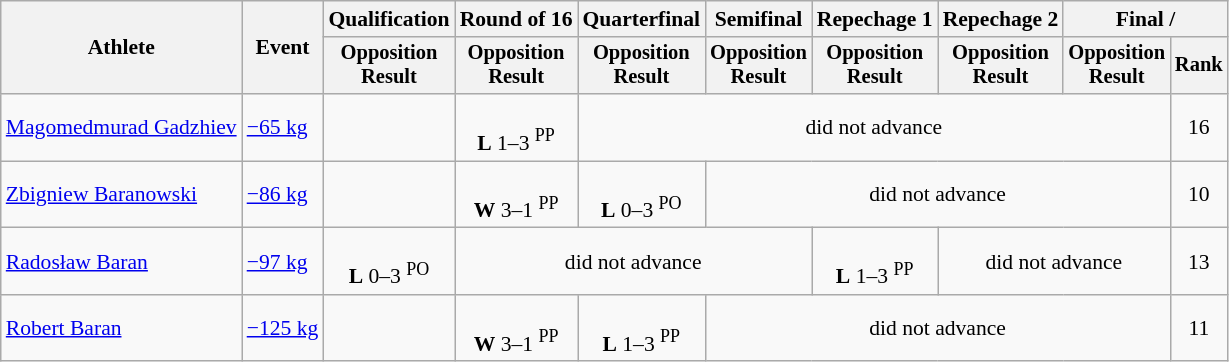<table class="wikitable" style="font-size:90%">
<tr>
<th rowspan="2">Athlete</th>
<th rowspan="2">Event</th>
<th>Qualification</th>
<th>Round of 16</th>
<th>Quarterfinal</th>
<th>Semifinal</th>
<th>Repechage 1</th>
<th>Repechage 2</th>
<th colspan=2>Final / </th>
</tr>
<tr style="font-size: 95%">
<th>Opposition<br>Result</th>
<th>Opposition<br>Result</th>
<th>Opposition<br>Result</th>
<th>Opposition<br>Result</th>
<th>Opposition<br>Result</th>
<th>Opposition<br>Result</th>
<th>Opposition<br>Result</th>
<th>Rank</th>
</tr>
<tr align=center>
<td align=left><a href='#'>Magomedmurad Gadzhiev</a></td>
<td align=left><a href='#'>−65 kg</a></td>
<td></td>
<td><br><strong>L</strong> 1–3 <sup>PP</sup></td>
<td colspan=5>did not advance</td>
<td>16</td>
</tr>
<tr align=center>
<td align=left><a href='#'>Zbigniew Baranowski</a></td>
<td align=left><a href='#'>−86 kg</a></td>
<td></td>
<td><br><strong>W</strong> 3–1 <sup>PP</sup></td>
<td><br><strong>L</strong> 0–3 <sup>PO</sup></td>
<td colspan=4>did not advance</td>
<td>10</td>
</tr>
<tr align=center>
<td align=left><a href='#'>Radosław Baran</a></td>
<td align=left><a href='#'>−97 kg</a></td>
<td><br><strong>L</strong> 0–3 <sup>PO</sup></td>
<td colspan=3>did not advance</td>
<td><br><strong>L</strong> 1–3 <sup>PP</sup></td>
<td colspan=2>did not advance</td>
<td>13</td>
</tr>
<tr align=center>
<td align=left><a href='#'>Robert Baran</a></td>
<td align=left><a href='#'>−125 kg</a></td>
<td></td>
<td><br><strong>W</strong> 3–1 <sup>PP</sup></td>
<td><br><strong>L</strong> 1–3 <sup>PP</sup></td>
<td colspan=4>did not advance</td>
<td>11</td>
</tr>
</table>
